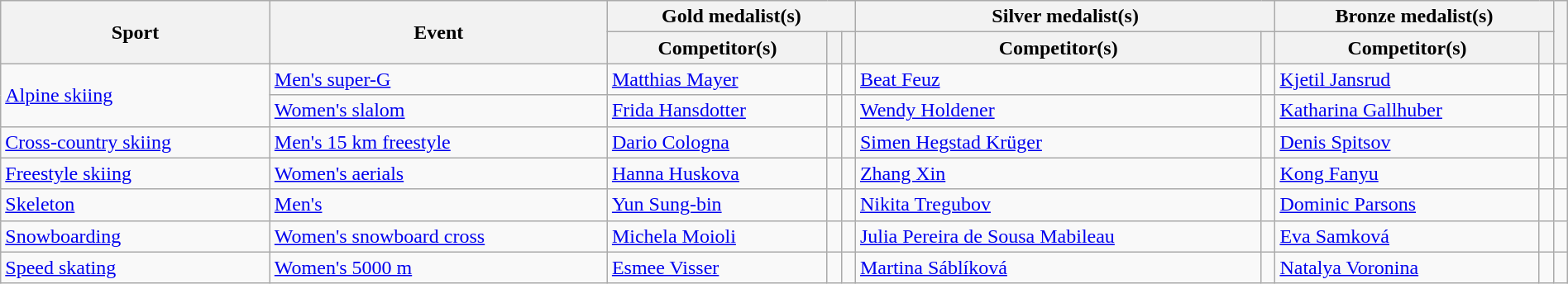<table class="wikitable" style="width:100%;">
<tr>
<th rowspan="2">Sport</th>
<th rowspan="2">Event</th>
<th colspan="3">Gold medalist(s)</th>
<th colspan="2">Silver medalist(s)</th>
<th colspan="2">Bronze medalist(s)</th>
<th rowspan="2"></th>
</tr>
<tr>
<th>Competitor(s)</th>
<th></th>
<th></th>
<th>Competitor(s)</th>
<th></th>
<th>Competitor(s)</th>
<th></th>
</tr>
<tr>
<td rowspan=2><a href='#'>Alpine skiing</a></td>
<td><a href='#'>Men's super-G</a></td>
<td><a href='#'>Matthias Mayer</a></td>
<td></td>
<td></td>
<td><a href='#'>Beat Feuz</a></td>
<td></td>
<td><a href='#'>Kjetil Jansrud</a></td>
<td></td>
<td></td>
</tr>
<tr>
<td><a href='#'>Women's slalom</a></td>
<td><a href='#'>Frida Hansdotter</a></td>
<td></td>
<td></td>
<td><a href='#'>Wendy Holdener</a></td>
<td></td>
<td><a href='#'>Katharina Gallhuber</a></td>
<td></td>
<td></td>
</tr>
<tr>
<td><a href='#'>Cross-country skiing</a></td>
<td><a href='#'>Men's 15 km freestyle</a></td>
<td><a href='#'>Dario Cologna</a></td>
<td></td>
<td></td>
<td><a href='#'>Simen Hegstad Krüger</a></td>
<td></td>
<td><a href='#'>Denis Spitsov</a></td>
<td></td>
<td></td>
</tr>
<tr>
<td><a href='#'>Freestyle skiing</a></td>
<td><a href='#'>Women's aerials</a></td>
<td><a href='#'>Hanna Huskova</a></td>
<td></td>
<td></td>
<td><a href='#'>Zhang Xin</a></td>
<td></td>
<td><a href='#'>Kong Fanyu</a></td>
<td></td>
<td></td>
</tr>
<tr>
<td><a href='#'>Skeleton</a></td>
<td><a href='#'>Men's</a></td>
<td><a href='#'>Yun Sung-bin</a></td>
<td></td>
<td></td>
<td><a href='#'>Nikita Tregubov</a></td>
<td></td>
<td><a href='#'>Dominic Parsons</a></td>
<td></td>
<td></td>
</tr>
<tr>
<td><a href='#'>Snowboarding</a></td>
<td><a href='#'>Women's snowboard cross</a></td>
<td><a href='#'>Michela Moioli</a></td>
<td></td>
<td></td>
<td><a href='#'>Julia Pereira de Sousa Mabileau</a></td>
<td></td>
<td><a href='#'>Eva Samková</a></td>
<td></td>
<td></td>
</tr>
<tr>
<td><a href='#'>Speed skating</a></td>
<td><a href='#'>Women's 5000 m</a></td>
<td><a href='#'>Esmee Visser</a></td>
<td></td>
<td></td>
<td><a href='#'>Martina Sáblíková</a></td>
<td></td>
<td><a href='#'>Natalya Voronina</a></td>
<td></td>
<td></td>
</tr>
</table>
